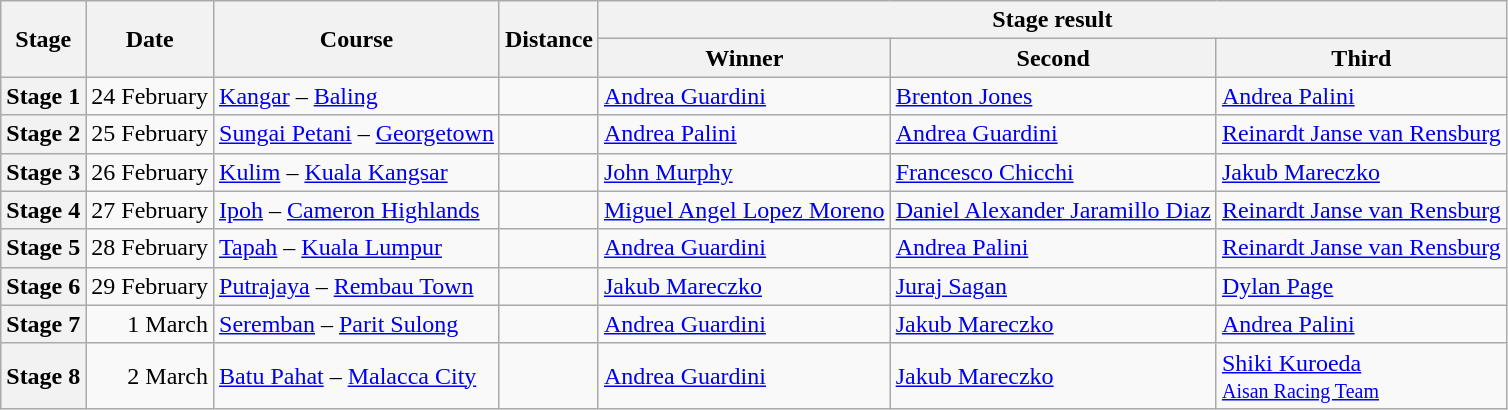<table class="wikitable">
<tr>
<th rowspan=2>Stage</th>
<th rowspan=2>Date</th>
<th rowspan=2>Course</th>
<th rowspan=2>Distance</th>
<th colspan=3>Stage result</th>
</tr>
<tr>
<th>Winner</th>
<th>Second</th>
<th>Third</th>
</tr>
<tr>
<th style="text-align:center">Stage 1</th>
<td align=right>24 February</td>
<td><a href='#'>Kangar</a> – <a href='#'>Baling</a></td>
<td style="text-align:center;"></td>
<td> <a href='#'>Andrea Guardini</a><br><small></small></td>
<td> <a href='#'>Brenton Jones</a><br><small></small></td>
<td> <a href='#'>Andrea Palini</a><br><small></small></td>
</tr>
<tr>
<th style="text-align:center">Stage 2</th>
<td align=right>25 February</td>
<td><a href='#'>Sungai Petani</a> – <a href='#'>Georgetown</a></td>
<td style="text-align:center;"></td>
<td> <a href='#'>Andrea Palini</a><br><small></small></td>
<td> <a href='#'>Andrea Guardini</a><br><small></small></td>
<td> <a href='#'>Reinardt Janse van Rensburg</a><br><small></small></td>
</tr>
<tr>
<th style="text-align:center">Stage 3</th>
<td align=right>26 February</td>
<td><a href='#'>Kulim</a> – <a href='#'>Kuala Kangsar</a></td>
<td style="text-align:center;"></td>
<td> <a href='#'>John Murphy</a><br><small></small></td>
<td> <a href='#'>Francesco Chicchi</a><br><small></small></td>
<td> <a href='#'>Jakub Mareczko</a><br><small></small></td>
</tr>
<tr>
<th style="text-align:center">Stage 4</th>
<td align=right>27 February</td>
<td><a href='#'>Ipoh</a> – <a href='#'>Cameron Highlands</a></td>
<td style="text-align:center;"></td>
<td> <a href='#'>Miguel Angel Lopez Moreno</a><br><small></small></td>
<td> <a href='#'>Daniel Alexander Jaramillo Diaz</a><br><small></small></td>
<td> <a href='#'>Reinardt Janse van Rensburg</a><br><small></small></td>
</tr>
<tr>
<th style="text-align:center">Stage 5</th>
<td align=right>28 February</td>
<td><a href='#'>Tapah</a> – <a href='#'>Kuala Lumpur</a></td>
<td style="text-align:center;"></td>
<td> <a href='#'>Andrea Guardini</a><br><small></small></td>
<td> <a href='#'>Andrea Palini</a><br><small></small></td>
<td> <a href='#'>Reinardt Janse van Rensburg</a><br><small></small></td>
</tr>
<tr>
<th style="text-align:center">Stage 6</th>
<td align=right>29 February</td>
<td><a href='#'>Putrajaya</a> – <a href='#'>Rembau Town</a></td>
<td style="text-align:center;"></td>
<td> <a href='#'>Jakub Mareczko</a><br><small></small></td>
<td> <a href='#'>Juraj Sagan</a><br><small></small></td>
<td> <a href='#'>Dylan Page</a><br><small></small></td>
</tr>
<tr>
<th style="text-align:center">Stage 7</th>
<td align=right>1 March</td>
<td><a href='#'>Seremban</a> – <a href='#'>Parit Sulong</a></td>
<td style="text-align:center;"></td>
<td> <a href='#'>Andrea Guardini</a><br><small></small></td>
<td> <a href='#'>Jakub Mareczko</a><br><small></small></td>
<td> <a href='#'>Andrea Palini</a><br><small></small></td>
</tr>
<tr>
<th style="text-align:center">Stage 8</th>
<td align=right>2 March</td>
<td><a href='#'>Batu Pahat</a> – <a href='#'>Malacca City</a></td>
<td style="text-align:center;"></td>
<td> <a href='#'>Andrea Guardini</a><br><small></small></td>
<td> <a href='#'>Jakub Mareczko</a><br><small></small></td>
<td> <a href='#'>Shiki Kuroeda</a><br><small><a href='#'>Aisan Racing Team</a></small></td>
</tr>
</table>
